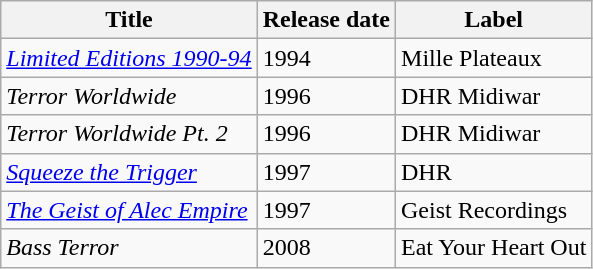<table class="wikitable">
<tr>
<th>Title</th>
<th>Release date</th>
<th>Label</th>
</tr>
<tr>
<td style="vertical-align:top;"><em><a href='#'>Limited Editions 1990-94</a></em></td>
<td style="vertical-align:top;">1994</td>
<td style="vertical-align:top;">Mille Plateaux</td>
</tr>
<tr>
<td style="vertical-align:top;"><em>Terror Worldwide</em></td>
<td style="vertical-align:top;">1996</td>
<td style="vertical-align:top;">DHR Midiwar</td>
</tr>
<tr>
<td style="vertical-align:top;"><em>Terror Worldwide Pt. 2</em></td>
<td style="vertical-align:top;">1996</td>
<td style="vertical-align:top;">DHR Midiwar</td>
</tr>
<tr>
<td style="vertical-align:top;"><em><a href='#'>Squeeze the Trigger</a></em></td>
<td style="vertical-align:top;">1997</td>
<td style="vertical-align:top;">DHR</td>
</tr>
<tr>
<td style="vertical-align:top;"><em><a href='#'>The Geist of Alec Empire</a></em></td>
<td style="vertical-align:top;">1997</td>
<td style="vertical-align:top;">Geist Recordings</td>
</tr>
<tr>
<td style="vertical-align:top;"><em>Bass Terror</em></td>
<td style="vertical-align:top;">2008</td>
<td style="vertical-align:top;">Eat Your Heart Out</td>
</tr>
</table>
